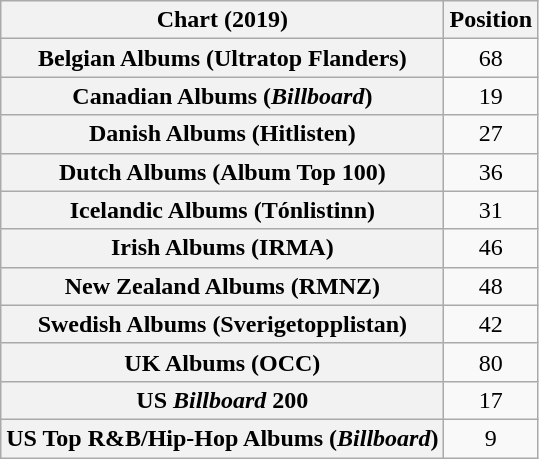<table class="wikitable sortable plainrowheaders" style="text-align:center">
<tr>
<th scope="col">Chart (2019)</th>
<th scope="col">Position</th>
</tr>
<tr>
<th scope="row">Belgian Albums (Ultratop Flanders)</th>
<td>68</td>
</tr>
<tr>
<th scope="row">Canadian Albums (<em>Billboard</em>)</th>
<td>19</td>
</tr>
<tr>
<th scope="row">Danish Albums (Hitlisten)</th>
<td>27</td>
</tr>
<tr>
<th scope="row">Dutch Albums (Album Top 100)</th>
<td>36</td>
</tr>
<tr>
<th scope="row">Icelandic Albums (Tónlistinn)</th>
<td>31</td>
</tr>
<tr>
<th scope="row">Irish Albums (IRMA)</th>
<td>46</td>
</tr>
<tr>
<th scope="row">New Zealand Albums (RMNZ)</th>
<td>48</td>
</tr>
<tr>
<th scope="row">Swedish Albums (Sverigetopplistan)</th>
<td>42</td>
</tr>
<tr>
<th scope="row">UK Albums (OCC)</th>
<td>80</td>
</tr>
<tr>
<th scope="row">US <em>Billboard</em> 200</th>
<td>17</td>
</tr>
<tr>
<th scope="row">US Top R&B/Hip-Hop Albums (<em>Billboard</em>)</th>
<td>9</td>
</tr>
</table>
